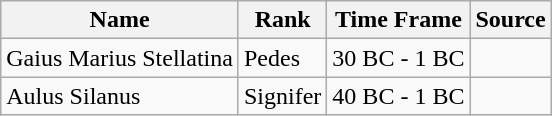<table class="wikitable">
<tr>
<th>Name</th>
<th>Rank</th>
<th>Time Frame</th>
<th>Source</th>
</tr>
<tr>
<td>Gaius Marius Stellatina</td>
<td>Pedes</td>
<td>30 BC - 1 BC</td>
<td>  <em></em></td>
</tr>
<tr>
<td>Aulus Silanus</td>
<td>Signifer</td>
<td>40 BC - 1 BC</td>
<td>  <em></em></td>
</tr>
</table>
